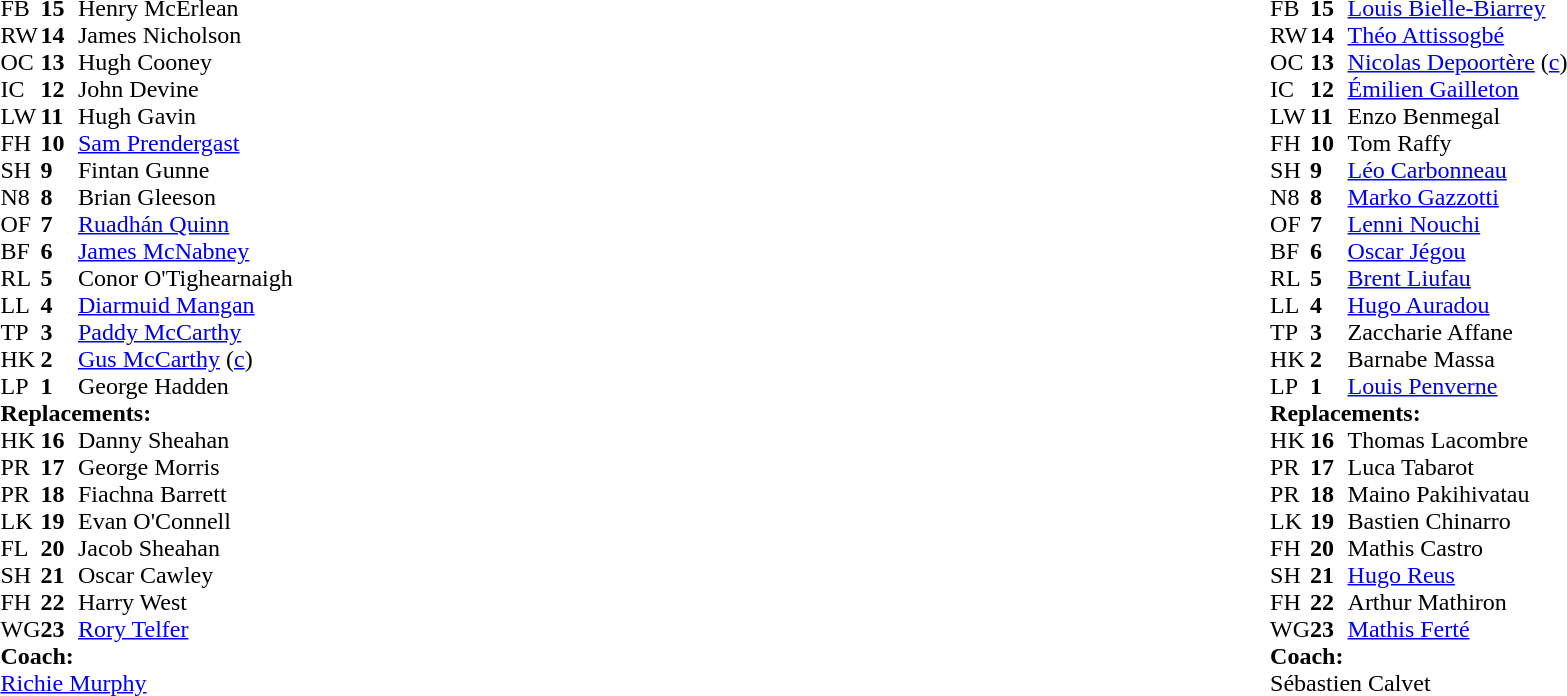<table style="width:100%">
<tr>
<td style="vertical-align:top; width:50%"><br><table cellspacing="0" cellpadding="0">
<tr>
<th width="25"></th>
<th width="25"></th>
</tr>
<tr>
<td>FB</td>
<td><strong>15</strong></td>
<td>Henry McErlean</td>
</tr>
<tr>
<td>RW</td>
<td><strong>14</strong></td>
<td>James Nicholson</td>
</tr>
<tr>
<td>OC</td>
<td><strong>13</strong></td>
<td>Hugh Cooney</td>
</tr>
<tr>
<td>IC</td>
<td><strong>12</strong></td>
<td>John Devine</td>
</tr>
<tr>
<td>LW</td>
<td><strong>11</strong></td>
<td>Hugh Gavin</td>
</tr>
<tr>
<td>FH</td>
<td><strong>10</strong></td>
<td><a href='#'>Sam Prendergast</a></td>
<td></td>
<td></td>
</tr>
<tr>
<td>SH</td>
<td><strong>9</strong></td>
<td>Fintan Gunne</td>
</tr>
<tr>
<td>N8</td>
<td><strong>8</strong></td>
<td>Brian Gleeson</td>
</tr>
<tr>
<td>OF</td>
<td><strong>7</strong></td>
<td><a href='#'>Ruadhán Quinn</a></td>
<td></td>
<td> </td>
</tr>
<tr>
<td>BF</td>
<td><strong>6</strong></td>
<td><a href='#'>James McNabney</a></td>
</tr>
<tr>
<td>RL</td>
<td><strong>5</strong></td>
<td>Conor O'Tighearnaigh</td>
<td></td>
<td></td>
</tr>
<tr>
<td>LL</td>
<td><strong>4</strong></td>
<td><a href='#'>Diarmuid Mangan</a></td>
</tr>
<tr>
<td>TP</td>
<td><strong>3</strong></td>
<td><a href='#'>Paddy McCarthy</a></td>
<td></td>
<td></td>
</tr>
<tr>
<td>HK</td>
<td><strong>2</strong></td>
<td><a href='#'>Gus McCarthy</a> (<a href='#'>c</a>)</td>
<td></td>
<td> </td>
</tr>
<tr>
<td>LP</td>
<td><strong>1</strong></td>
<td>George Hadden</td>
</tr>
<tr>
<td colspan="3"><strong>Replacements:</strong></td>
</tr>
<tr>
<td>HK</td>
<td><strong>16</strong></td>
<td>Danny Sheahan</td>
<td></td>
<td> </td>
</tr>
<tr>
<td>PR</td>
<td><strong>17</strong></td>
<td>George Morris</td>
<td></td>
<td> </td>
</tr>
<tr>
<td>PR</td>
<td><strong>18</strong></td>
<td>Fiachna Barrett</td>
<td></td>
<td></td>
</tr>
<tr>
<td>LK</td>
<td><strong>19</strong></td>
<td>Evan O'Connell</td>
<td></td>
<td></td>
</tr>
<tr>
<td>FL</td>
<td><strong>20</strong></td>
<td>Jacob Sheahan</td>
</tr>
<tr>
<td>SH</td>
<td><strong>21</strong></td>
<td>Oscar Cawley</td>
</tr>
<tr>
<td>FH</td>
<td><strong>22</strong></td>
<td>Harry West</td>
</tr>
<tr>
<td>WG</td>
<td><strong>23</strong></td>
<td><a href='#'>Rory Telfer</a></td>
</tr>
<tr>
<td colspan="3"><strong>Coach:</strong></td>
</tr>
<tr>
<td colspan="3"><a href='#'>Richie Murphy</a></td>
</tr>
</table>
</td>
<td style="vertical-align:top"></td>
<td style="vertical-align:top; width:50%"><br><table cellspacing="0" cellpadding="0" style="margin:auto">
<tr>
<th width="25"></th>
<th width="25"></th>
</tr>
<tr>
<td>FB</td>
<td><strong>15</strong></td>
<td><a href='#'>Louis Bielle-Biarrey</a></td>
<td></td>
<td></td>
</tr>
<tr>
<td>RW</td>
<td><strong>14</strong></td>
<td><a href='#'>Théo Attissogbé</a></td>
</tr>
<tr>
<td>OC</td>
<td><strong>13</strong></td>
<td><a href='#'>Nicolas Depoortère</a> (<a href='#'>c</a>)</td>
</tr>
<tr>
<td>IC</td>
<td><strong>12</strong></td>
<td><a href='#'>Émilien Gailleton</a></td>
</tr>
<tr>
<td>LW</td>
<td><strong>11</strong></td>
<td>Enzo Benmegal</td>
</tr>
<tr>
<td>FH</td>
<td><strong>10</strong></td>
<td>Tom Raffy</td>
<td></td>
<td></td>
</tr>
<tr>
<td>SH</td>
<td><strong>9</strong></td>
<td><a href='#'>Léo Carbonneau</a></td>
</tr>
<tr>
<td>N8</td>
<td><strong>8</strong></td>
<td><a href='#'>Marko Gazzotti</a></td>
</tr>
<tr>
<td>OF</td>
<td><strong>7</strong></td>
<td><a href='#'>Lenni Nouchi</a></td>
</tr>
<tr>
<td>BF</td>
<td><strong>6</strong></td>
<td><a href='#'>Oscar Jégou</a></td>
<td></td>
<td></td>
</tr>
<tr>
<td>RL</td>
<td><strong>5</strong></td>
<td><a href='#'>Brent Liufau</a></td>
</tr>
<tr>
<td>LL</td>
<td><strong>4</strong></td>
<td><a href='#'>Hugo Auradou</a></td>
<td></td>
<td> </td>
</tr>
<tr>
<td>TP</td>
<td><strong>3</strong></td>
<td>Zaccharie Affane</td>
<td></td>
<td></td>
</tr>
<tr>
<td>HK</td>
<td><strong>2</strong></td>
<td>Barnabe Massa</td>
<td></td>
<td></td>
</tr>
<tr>
<td>LP</td>
<td><strong>1</strong></td>
<td><a href='#'>Louis Penverne</a></td>
<td></td>
<td></td>
</tr>
<tr>
<td colspan="3"><strong>Replacements:</strong></td>
</tr>
<tr>
<td>HK</td>
<td><strong>16</strong></td>
<td>Thomas Lacombre</td>
<td></td>
<td></td>
</tr>
<tr>
<td>PR</td>
<td><strong>17</strong></td>
<td>Luca Tabarot</td>
<td></td>
<td></td>
</tr>
<tr>
<td>PR</td>
<td><strong>18</strong></td>
<td>Maino Pakihivatau</td>
<td></td>
<td></td>
</tr>
<tr>
<td>LK</td>
<td><strong>19</strong></td>
<td>Bastien Chinarro</td>
<td></td>
<td> </td>
</tr>
<tr>
<td>FH</td>
<td><strong>20</strong></td>
<td>Mathis Castro</td>
<td></td>
<td></td>
</tr>
<tr>
<td>SH</td>
<td><strong>21</strong></td>
<td><a href='#'>Hugo Reus</a></td>
<td></td>
<td></td>
</tr>
<tr>
<td>FH</td>
<td><strong>22</strong></td>
<td>Arthur Mathiron</td>
</tr>
<tr>
<td>WG</td>
<td><strong>23</strong></td>
<td><a href='#'>Mathis Ferté</a></td>
<td></td>
<td></td>
</tr>
<tr>
<td colspan="3"><strong>Coach:</strong></td>
</tr>
<tr>
<td colspan="3">Sébastien Calvet</td>
</tr>
</table>
</td>
</tr>
</table>
